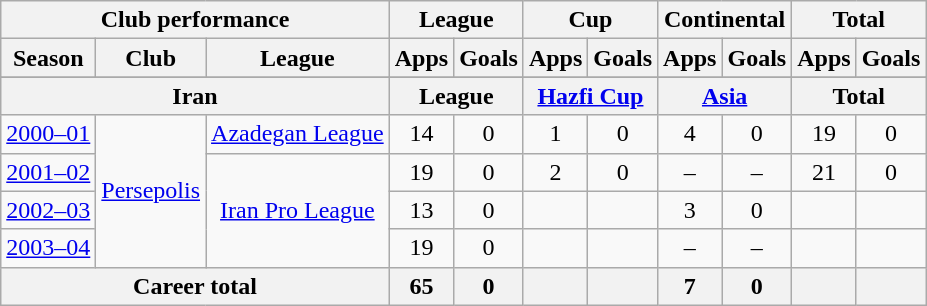<table class="wikitable" style="text-align:center">
<tr>
<th colspan=3>Club performance</th>
<th colspan=2>League</th>
<th colspan=2>Cup</th>
<th colspan=2>Continental</th>
<th colspan=2>Total</th>
</tr>
<tr>
<th>Season</th>
<th>Club</th>
<th>League</th>
<th>Apps</th>
<th>Goals</th>
<th>Apps</th>
<th>Goals</th>
<th>Apps</th>
<th>Goals</th>
<th>Apps</th>
<th>Goals</th>
</tr>
<tr>
</tr>
<tr>
<th colspan=3>Iran</th>
<th colspan=2>League</th>
<th colspan=2><a href='#'>Hazfi Cup</a></th>
<th colspan=2><a href='#'>Asia</a></th>
<th colspan=2>Total</th>
</tr>
<tr>
<td><a href='#'>2000–01</a></td>
<td rowspan="4"><a href='#'>Persepolis</a></td>
<td><a href='#'>Azadegan League</a></td>
<td>14</td>
<td>0</td>
<td>1</td>
<td>0</td>
<td>4</td>
<td>0</td>
<td>19</td>
<td>0</td>
</tr>
<tr>
<td><a href='#'>2001–02</a></td>
<td rowspan="3"><a href='#'>Iran Pro League</a></td>
<td>19</td>
<td>0</td>
<td>2</td>
<td>0</td>
<td>–</td>
<td>–</td>
<td>21</td>
<td>0</td>
</tr>
<tr>
<td><a href='#'>2002–03</a></td>
<td>13</td>
<td>0</td>
<td></td>
<td></td>
<td>3</td>
<td>0</td>
<td></td>
<td></td>
</tr>
<tr>
<td><a href='#'>2003–04</a></td>
<td>19</td>
<td>0</td>
<td></td>
<td></td>
<td>–</td>
<td>–</td>
<td></td>
<td></td>
</tr>
<tr>
<th colspan=3>Career total</th>
<th>65</th>
<th>0</th>
<th></th>
<th></th>
<th>7</th>
<th>0</th>
<th></th>
<th></th>
</tr>
</table>
